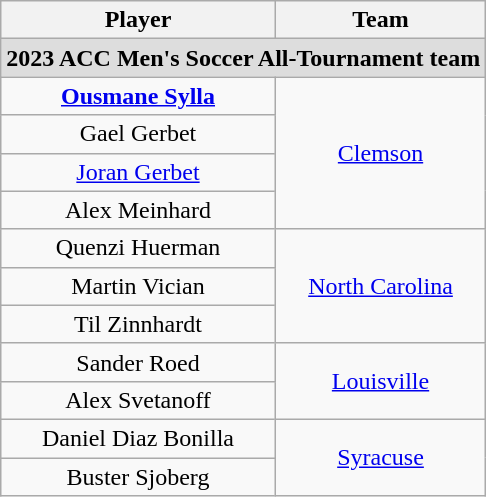<table class="wikitable" style="white-space:nowrap; text-align: center;">
<tr>
<th>Player</th>
<th>Team</th>
</tr>
<tr>
<td colspan="2" style="text-align:center; background:#ddd;"><strong>2023 ACC Men's Soccer All-Tournament team</strong></td>
</tr>
<tr>
<td><strong><a href='#'>Ousmane Sylla</a></strong></td>
<td rowspan=4><a href='#'>Clemson</a></td>
</tr>
<tr>
<td>Gael Gerbet</td>
</tr>
<tr>
<td><a href='#'>Joran Gerbet</a></td>
</tr>
<tr>
<td>Alex Meinhard</td>
</tr>
<tr>
<td>Quenzi Huerman</td>
<td rowspan=3><a href='#'>North Carolina</a></td>
</tr>
<tr>
<td>Martin Vician</td>
</tr>
<tr>
<td>Til Zinnhardt</td>
</tr>
<tr>
<td>Sander Roed</td>
<td rowspan=2><a href='#'>Louisville</a></td>
</tr>
<tr>
<td>Alex Svetanoff</td>
</tr>
<tr>
<td>Daniel Diaz Bonilla</td>
<td rowspan=2><a href='#'>Syracuse</a></td>
</tr>
<tr>
<td>Buster Sjoberg</td>
</tr>
</table>
